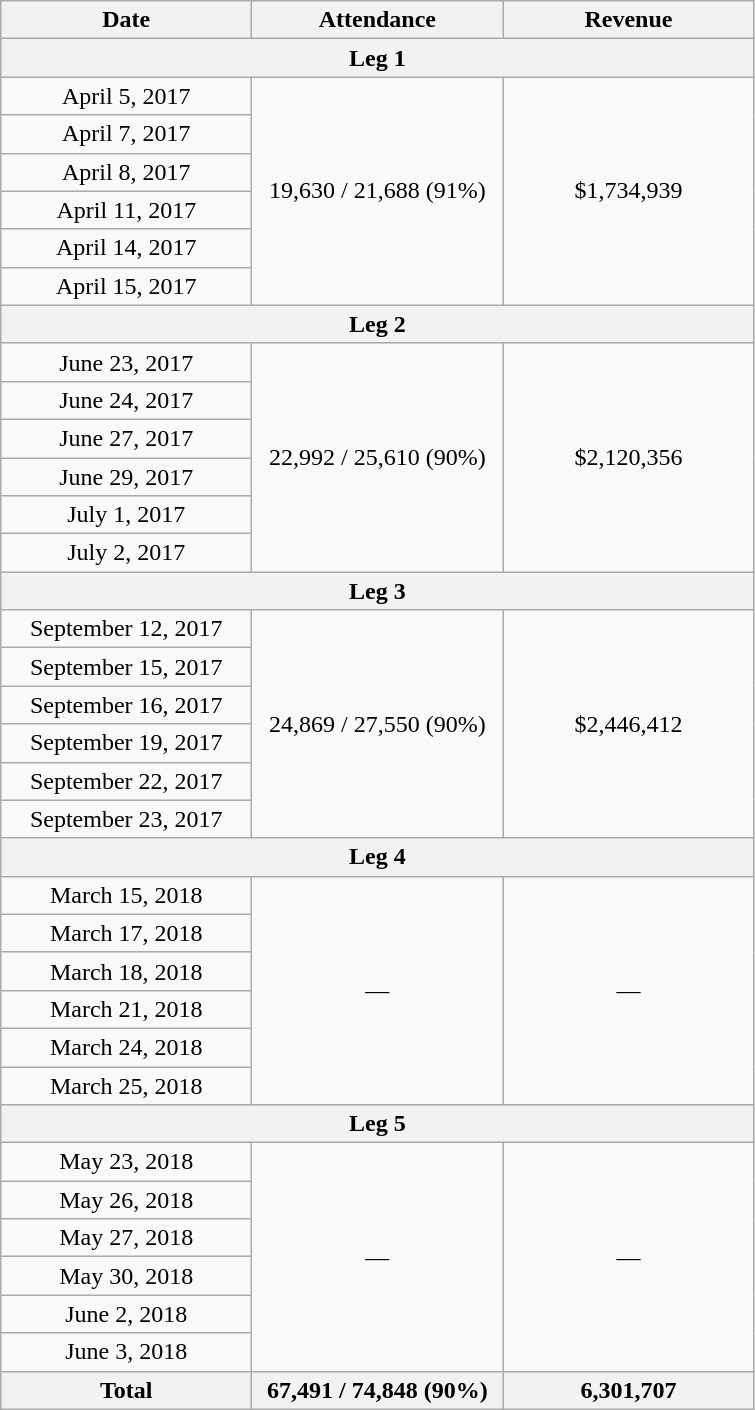<table class="wikitable" style="text-align:center;">
<tr>
<th scope="col" style="width:10em;">Date</th>
<th scope="col" style="width:10em;">Attendance</th>
<th scope="col" style="width:10em;">Revenue</th>
</tr>
<tr>
<th colspan="3">Leg 1</th>
</tr>
<tr>
<td>April 5, 2017</td>
<td rowspan="6">19,630 / 21,688 (91%)</td>
<td rowspan="6">$1,734,939</td>
</tr>
<tr>
<td>April 7, 2017</td>
</tr>
<tr>
<td>April 8, 2017</td>
</tr>
<tr>
<td>April 11, 2017</td>
</tr>
<tr>
<td>April 14, 2017</td>
</tr>
<tr>
<td>April 15, 2017</td>
</tr>
<tr>
<th colspan="3">Leg 2</th>
</tr>
<tr>
<td>June 23, 2017</td>
<td rowspan="6">22,992 / 25,610 (90%)</td>
<td rowspan="6">$2,120,356</td>
</tr>
<tr>
<td>June 24, 2017</td>
</tr>
<tr>
<td>June 27, 2017</td>
</tr>
<tr>
<td>June 29, 2017</td>
</tr>
<tr>
<td>July 1, 2017</td>
</tr>
<tr>
<td>July 2, 2017</td>
</tr>
<tr>
<th colspan="3">Leg 3</th>
</tr>
<tr>
<td>September 12, 2017</td>
<td rowspan="6">24,869 / 27,550 (90%)</td>
<td rowspan="6">$2,446,412</td>
</tr>
<tr>
<td>September 15, 2017</td>
</tr>
<tr>
<td>September 16, 2017</td>
</tr>
<tr>
<td>September 19, 2017</td>
</tr>
<tr>
<td>September 22, 2017</td>
</tr>
<tr>
<td>September 23, 2017</td>
</tr>
<tr>
<th colspan="3">Leg 4</th>
</tr>
<tr>
<td>March 15, 2018</td>
<td rowspan="6">—</td>
<td rowspan="6">—</td>
</tr>
<tr>
<td>March 17, 2018</td>
</tr>
<tr>
<td>March 18, 2018</td>
</tr>
<tr>
<td>March 21, 2018</td>
</tr>
<tr>
<td>March 24, 2018</td>
</tr>
<tr>
<td>March 25, 2018</td>
</tr>
<tr>
<th colspan="3">Leg 5</th>
</tr>
<tr>
<td>May 23, 2018</td>
<td rowspan="6">—</td>
<td rowspan="6">—</td>
</tr>
<tr>
<td>May 26, 2018</td>
</tr>
<tr>
<td>May 27, 2018</td>
</tr>
<tr>
<td>May 30, 2018</td>
</tr>
<tr>
<td>June 2, 2018</td>
</tr>
<tr>
<td>June 3, 2018</td>
</tr>
<tr>
<th colspan="1">Total</th>
<th>67,491 / 74,848 (90%)</th>
<th>6,301,707</th>
</tr>
</table>
